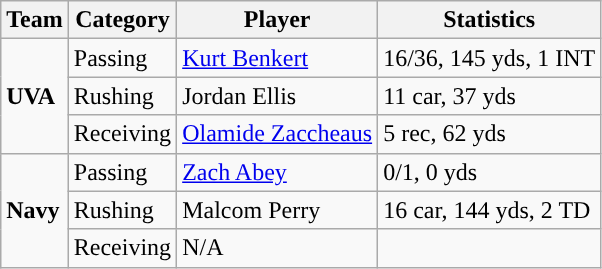<table class="wikitable">
<tr>
<th>Team</th>
<th>Category</th>
<th>Player</th>
<th>Statistics</th>
</tr>
<tr>
<td rowspan=3><strong>UVA</strong></td>
<td>Passing</td>
<td><a href='#'>Kurt Benkert</a></td>
<td>16/36, 145 yds, 1 INT</td>
</tr>
<tr>
<td>Rushing</td>
<td>Jordan Ellis</td>
<td>11 car, 37 yds</td>
</tr>
<tr>
<td>Receiving</td>
<td><a href='#'>Olamide Zaccheaus</a></td>
<td>5 rec, 62 yds</td>
</tr>
<tr>
<td rowspan=3><strong>Navy</strong></td>
<td>Passing</td>
<td><a href='#'>Zach Abey</a></td>
<td>0/1, 0 yds</td>
</tr>
<tr>
<td>Rushing</td>
<td>Malcom Perry</td>
<td>16 car, 144 yds, 2 TD</td>
</tr>
<tr>
<td>Receiving</td>
<td>N/A</td>
<td></td>
</tr>
</table>
